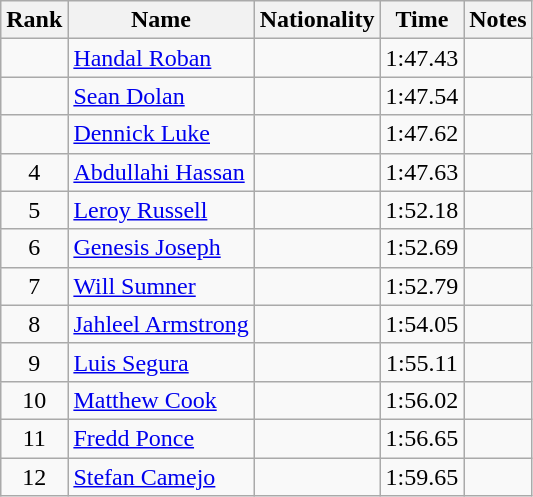<table class="wikitable sortable" style="text-align:center">
<tr>
<th>Rank</th>
<th>Name</th>
<th>Nationality</th>
<th>Time</th>
<th>Notes</th>
</tr>
<tr>
<td></td>
<td align=left><a href='#'>Handal Roban</a></td>
<td align=left></td>
<td>1:47.43</td>
<td></td>
</tr>
<tr>
<td></td>
<td align=left><a href='#'>Sean Dolan</a></td>
<td align=left></td>
<td>1:47.54</td>
<td></td>
</tr>
<tr>
<td></td>
<td align=left><a href='#'>Dennick Luke</a></td>
<td align=left></td>
<td>1:47.62</td>
<td></td>
</tr>
<tr>
<td>4</td>
<td align=left><a href='#'>Abdullahi Hassan</a></td>
<td align=left></td>
<td>1:47.63</td>
<td></td>
</tr>
<tr>
<td>5</td>
<td align=left><a href='#'>Leroy Russell</a></td>
<td align=left></td>
<td>1:52.18</td>
<td></td>
</tr>
<tr>
<td>6</td>
<td align=left><a href='#'>Genesis Joseph</a></td>
<td align=left></td>
<td>1:52.69</td>
<td></td>
</tr>
<tr>
<td>7</td>
<td align=left><a href='#'>Will Sumner</a></td>
<td align=left></td>
<td>1:52.79</td>
<td></td>
</tr>
<tr>
<td>8</td>
<td align=left><a href='#'>Jahleel Armstrong</a></td>
<td align=left></td>
<td>1:54.05</td>
<td></td>
</tr>
<tr>
<td>9</td>
<td align=left><a href='#'>Luis Segura</a></td>
<td align=left></td>
<td>1:55.11</td>
<td></td>
</tr>
<tr>
<td>10</td>
<td align=left><a href='#'>Matthew Cook</a></td>
<td align=left></td>
<td>1:56.02</td>
<td></td>
</tr>
<tr>
<td>11</td>
<td align=left><a href='#'>Fredd Ponce</a></td>
<td align=left></td>
<td>1:56.65</td>
<td></td>
</tr>
<tr>
<td>12</td>
<td align=left><a href='#'>Stefan Camejo</a></td>
<td align=left></td>
<td>1:59.65</td>
<td></td>
</tr>
</table>
